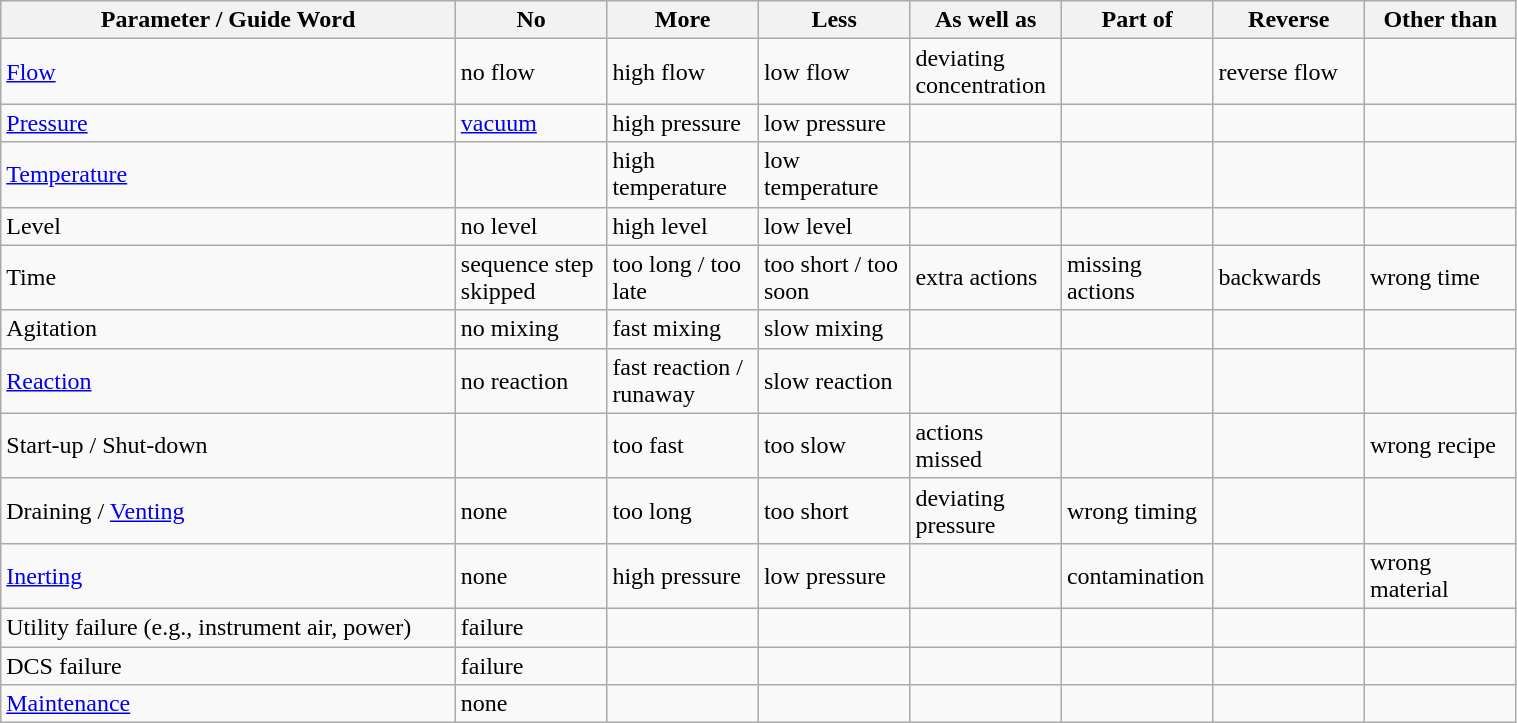<table class="wikitable" style="width:80%">
<tr>
<th width="30%">Parameter / Guide Word</th>
<th width="10%">No</th>
<th width="10%">More</th>
<th width="10%">Less</th>
<th width="10%">As well as</th>
<th width="10%">Part of</th>
<th width="10%">Reverse</th>
<th width="10%">Other than</th>
</tr>
<tr>
<td><a href='#'>Flow</a></td>
<td>no flow</td>
<td>high flow</td>
<td>low flow</td>
<td>deviating concentration</td>
<td></td>
<td>reverse flow</td>
<td></td>
</tr>
<tr>
<td><a href='#'>Pressure</a></td>
<td><a href='#'>vacuum</a></td>
<td>high pressure</td>
<td>low pressure</td>
<td></td>
<td></td>
<td></td>
<td></td>
</tr>
<tr>
<td><a href='#'>Temperature</a></td>
<td></td>
<td>high temperature</td>
<td>low temperature</td>
<td></td>
<td></td>
<td></td>
<td></td>
</tr>
<tr>
<td>Level</td>
<td>no level</td>
<td>high level</td>
<td>low level</td>
<td></td>
<td></td>
<td></td>
<td></td>
</tr>
<tr>
<td>Time</td>
<td>sequence step skipped</td>
<td>too long / too late</td>
<td>too short / too soon</td>
<td>extra actions</td>
<td>missing actions</td>
<td>backwards</td>
<td>wrong time</td>
</tr>
<tr>
<td>Agitation</td>
<td>no mixing</td>
<td>fast mixing</td>
<td>slow mixing</td>
<td></td>
<td></td>
<td></td>
<td></td>
</tr>
<tr>
<td><a href='#'>Reaction</a></td>
<td>no reaction</td>
<td>fast reaction / runaway</td>
<td>slow reaction</td>
<td></td>
<td></td>
<td></td>
<td></td>
</tr>
<tr>
<td>Start-up / Shut-down</td>
<td></td>
<td>too fast</td>
<td>too slow</td>
<td>actions missed</td>
<td></td>
<td></td>
<td>wrong recipe</td>
</tr>
<tr>
<td>Draining / <a href='#'>Venting</a></td>
<td>none</td>
<td>too long</td>
<td>too short</td>
<td>deviating pressure</td>
<td>wrong timing</td>
<td></td>
<td></td>
</tr>
<tr>
<td><a href='#'>Inerting</a></td>
<td>none</td>
<td>high pressure</td>
<td>low pressure</td>
<td></td>
<td>contamination</td>
<td></td>
<td>wrong material</td>
</tr>
<tr>
<td>Utility failure (e.g., instrument air, power)</td>
<td>failure</td>
<td></td>
<td></td>
<td></td>
<td></td>
<td></td>
<td></td>
</tr>
<tr>
<td>DCS failure</td>
<td>failure</td>
<td></td>
<td></td>
<td></td>
<td></td>
<td></td>
<td></td>
</tr>
<tr>
<td><a href='#'>Maintenance</a></td>
<td>none</td>
<td></td>
<td></td>
<td></td>
<td></td>
<td></td>
<td></td>
</tr>
</table>
